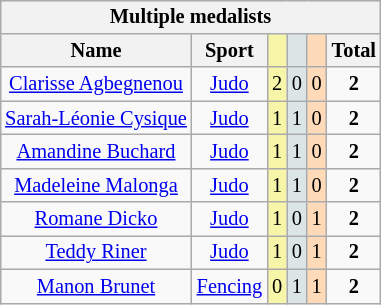<table class="wikitable" style="font-size:85%; float:right;">
<tr style="background:#efefef;">
<th colspan=7><strong>Multiple medalists</strong></th>
</tr>
<tr>
<th>Name</th>
<th>Sport</th>
<td bgcolor=F7F6A8></td>
<td bgcolor=DCE5E5></td>
<td bgcolor=FFDAB9></td>
<th>Total</th>
</tr>
<tr align=center>
<td><a href='#'>Clarisse Agbegnenou</a></td>
<td><a href='#'>Judo</a></td>
<td bgcolor=F7F6A8>2</td>
<td bgcolor=DCE5E5>0</td>
<td bgcolor=FFDAB9>0</td>
<td><strong>2</strong></td>
</tr>
<tr align=center>
<td><a href='#'>Sarah-Léonie Cysique</a></td>
<td><a href='#'>Judo</a></td>
<td bgcolor=F7F6A8>1</td>
<td bgcolor=DCE5E5>1</td>
<td bgcolor=FFDAB9>0</td>
<td><strong>2</strong></td>
</tr>
<tr align=center>
<td><a href='#'>Amandine Buchard</a></td>
<td><a href='#'>Judo</a></td>
<td bgcolor=F7F6A8>1</td>
<td bgcolor=DCE5E5>1</td>
<td bgcolor=FFDAB9>0</td>
<td><strong>2</strong></td>
</tr>
<tr align=center>
<td><a href='#'>Madeleine Malonga</a></td>
<td><a href='#'>Judo</a></td>
<td bgcolor=F7F6A8>1</td>
<td bgcolor=DCE5E5>1</td>
<td bgcolor=FFDAB9>0</td>
<td><strong>2</strong></td>
</tr>
<tr align=center>
<td><a href='#'>Romane Dicko</a></td>
<td><a href='#'>Judo</a></td>
<td bgcolor=F7F6A8>1</td>
<td bgcolor=DCE5E5>0</td>
<td bgcolor=FFDAB9>1</td>
<td><strong>2</strong></td>
</tr>
<tr align=center>
<td><a href='#'>Teddy Riner</a></td>
<td><a href='#'>Judo</a></td>
<td bgcolor=F7F6A8>1</td>
<td bgcolor=DCE5E5>0</td>
<td bgcolor=FFDAB9>1</td>
<td><strong>2</strong></td>
</tr>
<tr align=center>
<td><a href='#'>Manon Brunet</a></td>
<td><a href='#'>Fencing</a></td>
<td bgcolor=F7F6A8>0</td>
<td bgcolor=DCE5E5>1</td>
<td bgcolor=FFDAB9>1</td>
<td><strong>2</strong></td>
</tr>
</table>
